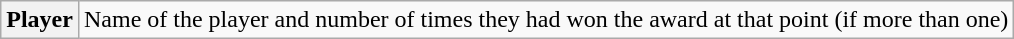<table class="wikitable plainrowheaders">
<tr>
<th scope="row"><strong>Player </strong></th>
<td>Name of the player and number of times they had won the award at that point (if more than one)</td>
</tr>
</table>
